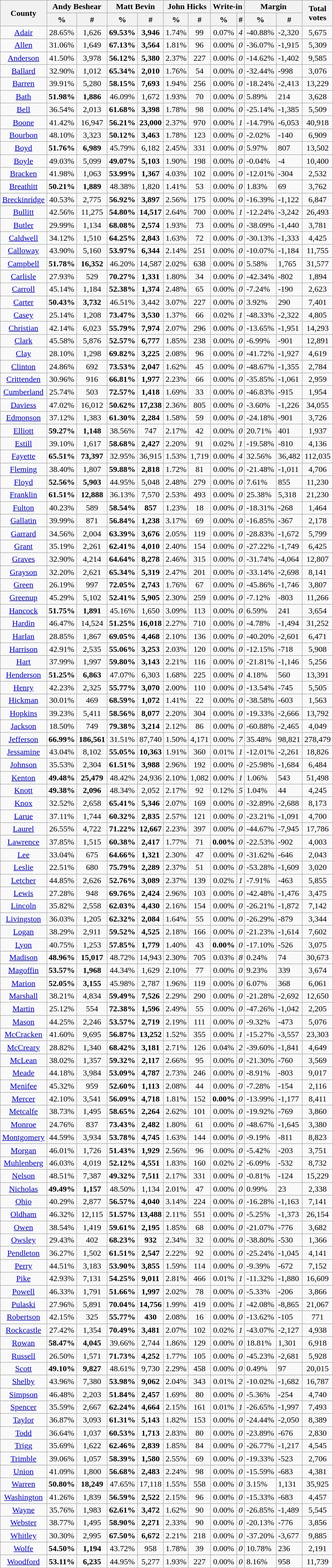<table width="52%" class="wikitable sortable">
<tr>
<th rowspan="2" colspan="1" style="text-align:center">County</th>
<th colspan="2" style="text-align: center;">Andy Beshear</th>
<th colspan="2" style="text-align: center;">Matt Bevin</th>
<th colspan="2" style="text-align: center;">John Hicks</th>
<th colspan="2" style="text-align: center;">Write-in</th>
<th colspan="2">Margin</th>
<th colspan="1" rowspan="2" style="text-align: center;">Total<br>votes</th>
</tr>
<tr>
<th colspan="1" style="text-align: center;">%</th>
<th colspan="1" style="text-align: center;">#</th>
<th colspan="1" style="text-align: center;">%</th>
<th colspan="1" style="text-align: center;">#</th>
<th colspan="1" style="text-align: center;">%</th>
<th colspan="1" style="text-align: center;">#</th>
<th colspan="1" style="text-align: center;">%</th>
<th colspan="1" style="text-align: center;">#</th>
<th>%</th>
<th>#</th>
</tr>
<tr>
<td align="center"  ><a href='#'>Adair</a></td>
<td align="center">28.65%</td>
<td align="center">1,626</td>
<td align="center"><strong>69.53%</strong></td>
<td align="center"><strong>3,946</strong></td>
<td align="center">1.74%</td>
<td align="center">99</td>
<td align="center">0.07%</td>
<td align="center"><em>4</em></td>
<td>-40.88%</td>
<td>-2,320</td>
<td align="center">5,675</td>
</tr>
<tr>
<td align="center"  ><a href='#'>Allen</a></td>
<td align="center">31.06%</td>
<td align="center">1,649</td>
<td align="center"><strong>67.13%</strong></td>
<td align="center"><strong>3,564</strong></td>
<td align="center">1.81%</td>
<td align="center">96</td>
<td align="center">0.00%</td>
<td align="center"><em>0</em></td>
<td>-36.07%</td>
<td>-1,915</td>
<td align="center">5,309</td>
</tr>
<tr>
<td align="center"  ><a href='#'>Anderson</a></td>
<td align="center">41.50%</td>
<td align="center">3,978</td>
<td align="center"><strong>56.12%</strong></td>
<td align="center"><strong>5,380</strong></td>
<td align="center">2.37%</td>
<td align="center">227</td>
<td align="center">0.00%</td>
<td align="center"><em>0</em></td>
<td>-14.62%</td>
<td>-1,402</td>
<td align="center">9,585</td>
</tr>
<tr>
<td align="center"  ><a href='#'>Ballard</a></td>
<td align="center">32.90%</td>
<td align="center">1,012</td>
<td align="center"><strong>65.34%</strong></td>
<td align="center"><strong>2,010</strong></td>
<td align="center">1.76%</td>
<td align="center">54</td>
<td align="center">0.00%</td>
<td align="center"><em>0</em></td>
<td>-32.44%</td>
<td>-998</td>
<td align="center">3,076</td>
</tr>
<tr>
<td align="center"  ><a href='#'>Barren</a></td>
<td align="center">39.91%</td>
<td align="center">5,280</td>
<td align="center"><strong>58.15%</strong></td>
<td align="center"><strong>7,693</strong></td>
<td align="center">1.94%</td>
<td align="center">256</td>
<td align="center">0.00%</td>
<td align="center"><em>0</em></td>
<td>-18.24%</td>
<td>-2,413</td>
<td align="center">13,229</td>
</tr>
<tr>
<td align="center"  ><a href='#'>Bath</a></td>
<td align="center"><strong>51.98%</strong></td>
<td align="center"><strong>1,886</strong></td>
<td align="center">46.09%</td>
<td align="center">1,672</td>
<td align="center">1.93%</td>
<td align="center">70</td>
<td align="center">0.00%</td>
<td align="center"><em>0</em></td>
<td>5.89%</td>
<td>214</td>
<td align="center">3,628</td>
</tr>
<tr>
<td align="center"  ><a href='#'>Bell</a></td>
<td align="center">36.54%</td>
<td align="center">2,013</td>
<td align="center"><strong>61.68%</strong></td>
<td align="center"><strong>3,398</strong></td>
<td align="center">1.78%</td>
<td align="center">98</td>
<td align="center">0.00%</td>
<td align="center"><em>0</em></td>
<td>-25.14%</td>
<td>-1,385</td>
<td align="center">5,509</td>
</tr>
<tr>
<td align="center"  ><a href='#'>Boone</a></td>
<td align="center">41.42%</td>
<td align="center">16,947</td>
<td align="center"><strong>56.21%</strong></td>
<td align="center"><strong>23,000</strong></td>
<td align="center">2.37%</td>
<td align="center">970</td>
<td align="center">0.00%</td>
<td align="center"><em>1</em></td>
<td>-14.79%</td>
<td>-6,053</td>
<td align="center">40,918</td>
</tr>
<tr>
<td align="center"  ><a href='#'>Bourbon</a></td>
<td align="center">48.10%</td>
<td align="center">3,323</td>
<td align="center"><strong>50.12%</strong></td>
<td align="center"><strong>3,463</strong></td>
<td align="center">1.78%</td>
<td align="center">123</td>
<td align="center">0.00%</td>
<td align="center"><em>0</em></td>
<td>-2.02%</td>
<td>-140</td>
<td align="center">6,909</td>
</tr>
<tr>
<td align="center"  ><a href='#'>Boyd</a></td>
<td align="center"><strong>51.76%</strong></td>
<td align="center"><strong>6,989</strong></td>
<td align="center">45.79%</td>
<td align="center">6,182</td>
<td align="center">2.45%</td>
<td align="center">331</td>
<td align="center">0.00%</td>
<td align="center"><em>0</em></td>
<td>5.97%</td>
<td>807</td>
<td align="center">13,502</td>
</tr>
<tr>
<td align="center"  ><a href='#'>Boyle</a></td>
<td align="center">49.03%</td>
<td align="center">5,099</td>
<td align="center"><strong>49.07%</strong></td>
<td align="center"><strong>5,103</strong></td>
<td align="center">1.90%</td>
<td align="center">198</td>
<td align="center">0.00%</td>
<td align="center"><em>0</em></td>
<td>-0.04%</td>
<td>-4</td>
<td align="center">10,400</td>
</tr>
<tr>
<td align="center"  ><a href='#'>Bracken</a></td>
<td align="center">41.98%</td>
<td align="center">1,063</td>
<td align="center"><strong>53.99%</strong></td>
<td align="center"><strong>1,367</strong></td>
<td align="center">4.03%</td>
<td align="center">102</td>
<td align="center">0.00%</td>
<td align="center"><em>0</em></td>
<td>-12.01%</td>
<td>-304</td>
<td align="center">2,532</td>
</tr>
<tr>
<td align="center"  ><a href='#'>Breathitt</a></td>
<td align="center"><strong>50.21%</strong></td>
<td align="center"><strong>1,889</strong></td>
<td align="center">48.38%</td>
<td align="center">1,820</td>
<td align="center">1.41%</td>
<td align="center">53</td>
<td align="center">0.00%</td>
<td align="center"><em>0</em></td>
<td>1.83%</td>
<td>69</td>
<td align="center">3,762</td>
</tr>
<tr>
<td align="center"  ><a href='#'>Breckinridge</a></td>
<td align="center">40.53%</td>
<td align="center">2,775</td>
<td align="center"><strong>56.92%</strong></td>
<td align="center"><strong>3,897</strong></td>
<td align="center">2.56%</td>
<td align="center">175</td>
<td align="center">0.00%</td>
<td align="center"><em>0</em></td>
<td>-16.39%</td>
<td>-1,122</td>
<td align="center">6,847</td>
</tr>
<tr>
<td align="center"  ><a href='#'>Bullitt</a></td>
<td align="center">42.56%</td>
<td align="center">11,275</td>
<td align="center"><strong>54.80%</strong></td>
<td align="center"><strong>14,517</strong></td>
<td align="center">2.64%</td>
<td align="center">700</td>
<td align="center">0.00%</td>
<td align="center"><em>1</em></td>
<td>-12.24%</td>
<td>-3,242</td>
<td align="center">26,493</td>
</tr>
<tr>
<td align="center"  ><a href='#'>Butler</a></td>
<td align="center">29.99%</td>
<td align="center">1,134</td>
<td align="center"><strong>68.08%</strong></td>
<td align="center"><strong>2,574</strong></td>
<td align="center">1.93%</td>
<td align="center">73</td>
<td align="center">0.00%</td>
<td align="center"><em>0</em></td>
<td>-38.09%</td>
<td>-1,440</td>
<td align="center">3,781</td>
</tr>
<tr>
<td align="center"  ><a href='#'>Caldwell</a></td>
<td align="center">34.12%</td>
<td align="center">1,510</td>
<td align="center"><strong>64.25%</strong></td>
<td align="center"><strong>2,843</strong></td>
<td align="center">1.63%</td>
<td align="center">72</td>
<td align="center">0.00%</td>
<td align="center"><em>0</em></td>
<td>-30.13%</td>
<td>-1,333</td>
<td align="center">4,425</td>
</tr>
<tr>
<td align="center"  ><a href='#'>Calloway</a></td>
<td align="center">43.90%</td>
<td align="center">5,160</td>
<td align="center"><strong>53.97%</strong></td>
<td align="center"><strong>6,344</strong></td>
<td align="center">2.14%</td>
<td align="center">251</td>
<td align="center">0.00%</td>
<td align="center"><em>0</em></td>
<td>-10.07%</td>
<td>-1,184</td>
<td align="center">11,755</td>
</tr>
<tr>
<td align="center"  ><a href='#'>Campbell</a></td>
<td align="center"><strong>51.78%</strong></td>
<td align="center"><strong>16,352</strong></td>
<td align="center">46.20%</td>
<td align="center">14,587</td>
<td align="center">2.02%</td>
<td align="center">638</td>
<td align="center">0.00%</td>
<td align="center"><em>0</em></td>
<td>5.58%</td>
<td>1,765</td>
<td align="center">31,577</td>
</tr>
<tr>
<td align="center"  ><a href='#'>Carlisle</a></td>
<td align="center">27.93%</td>
<td align="center">529</td>
<td align="center"><strong>70.27%</strong></td>
<td align="center"><strong>1,331</strong></td>
<td align="center">1.80%</td>
<td align="center">34</td>
<td align="center">0.00%</td>
<td align="center"><em>0</em></td>
<td>-42.34%</td>
<td>-802</td>
<td align="center">1,894</td>
</tr>
<tr>
<td align="center"  ><a href='#'>Carroll</a></td>
<td align="center">45.14%</td>
<td align="center">1,184</td>
<td align="center"><strong>52.38%</strong></td>
<td align="center"><strong>1,374</strong></td>
<td align="center">2.48%</td>
<td align="center">65</td>
<td align="center">0.00%</td>
<td align="center"><em>0</em></td>
<td>-7.24%</td>
<td>-190</td>
<td align="center">2,623</td>
</tr>
<tr>
<td align="center"  ><a href='#'>Carter</a></td>
<td align="center"><strong>50.43%</strong></td>
<td align="center"><strong>3,732</strong></td>
<td align="center">46.51%</td>
<td align="center">3,442</td>
<td align="center">3.07%</td>
<td align="center">227</td>
<td align="center">0.00%</td>
<td align="center"><em>0</em></td>
<td>3.92%</td>
<td>290</td>
<td align="center">7,401</td>
</tr>
<tr>
<td align="center"  ><a href='#'>Casey</a></td>
<td align="center">25.14%</td>
<td align="center">1,208</td>
<td align="center"><strong>73.47%</strong></td>
<td align="center"><strong>3,530</strong></td>
<td align="center">1.37%</td>
<td align="center">66</td>
<td align="center">0.02%</td>
<td align="center"><em>1</em></td>
<td>-48.33%</td>
<td>-2,322</td>
<td align="center">4,805</td>
</tr>
<tr>
<td align="center"  ><a href='#'>Christian</a></td>
<td align="center">42.14%</td>
<td align="center">6,023</td>
<td align="center"><strong>55.79%</strong></td>
<td align="center"><strong>7,974</strong></td>
<td align="center">2.07%</td>
<td align="center">296</td>
<td align="center">0.00%</td>
<td align="center"><em>0</em></td>
<td>-13.65%</td>
<td>-1,951</td>
<td align="center">14,293</td>
</tr>
<tr>
<td align="center"  ><a href='#'>Clark</a></td>
<td align="center">45.58%</td>
<td align="center">5,876</td>
<td align="center"><strong>52.57%</strong></td>
<td align="center"><strong>6,777</strong></td>
<td align="center">1.85%</td>
<td align="center">238</td>
<td align="center">0.00%</td>
<td align="center"><em>0</em></td>
<td>-6.99%</td>
<td>-901</td>
<td align="center">12,891</td>
</tr>
<tr>
<td align="center"  ><a href='#'>Clay</a></td>
<td align="center">28.10%</td>
<td align="center">1,298</td>
<td align="center"><strong>69.82%</strong></td>
<td align="center"><strong>3,225</strong></td>
<td align="center">2.08%</td>
<td align="center">96</td>
<td align="center">0.00%</td>
<td align="center"><em>0</em></td>
<td>-41.72%</td>
<td>-1,927</td>
<td align="center">4,619</td>
</tr>
<tr>
<td align="center"  ><a href='#'>Clinton</a></td>
<td align="center">24.86%</td>
<td align="center">692</td>
<td align="center"><strong>73.53%</strong></td>
<td align="center"><strong>2,047</strong></td>
<td align="center">1.62%</td>
<td align="center">45</td>
<td align="center">0.00%</td>
<td align="center"><em>0</em></td>
<td>-48.67%</td>
<td>-1,355</td>
<td align="center">2,784</td>
</tr>
<tr>
<td align="center"  ><a href='#'>Crittenden</a></td>
<td align="center">30.96%</td>
<td align="center">916</td>
<td align="center"><strong>66.81%</strong></td>
<td align="center"><strong>1,977</strong></td>
<td align="center">2.23%</td>
<td align="center">66</td>
<td align="center">0.00%</td>
<td align="center"><em>0</em></td>
<td>-35.85%</td>
<td>-1,061</td>
<td align="center">2,959</td>
</tr>
<tr>
<td align="center"  ><a href='#'>Cumberland</a></td>
<td align="center">25.74%</td>
<td align="center">503</td>
<td align="center"><strong>72.57%</strong></td>
<td align="center"><strong>1,418</strong></td>
<td align="center">1.69%</td>
<td align="center">33</td>
<td align="center">0.00%</td>
<td align="center"><em>0</em></td>
<td>-46.83%</td>
<td>-915</td>
<td align="center">1,954</td>
</tr>
<tr>
<td align="center"  ><a href='#'>Daviess</a></td>
<td align="center">47.02%</td>
<td align="center">16,012</td>
<td align="center"><strong>50.62%</strong></td>
<td align="center"><strong>17,238</strong></td>
<td align="center">2.36%</td>
<td align="center">805</td>
<td align="center">0.00%</td>
<td align="center"><em>0</em></td>
<td>-3.60%</td>
<td>-1,226</td>
<td align="center">34,055</td>
</tr>
<tr>
<td align="center"  ><a href='#'>Edmonson</a></td>
<td align="center">37.12%</td>
<td align="center">1,383</td>
<td align="center"><strong>61.30%</strong></td>
<td align="center"><strong>2,284</strong></td>
<td align="center">1.58%</td>
<td align="center">59</td>
<td align="center">0.00%</td>
<td align="center"><em>0</em></td>
<td>-24.18%</td>
<td>-901</td>
<td align="center">3,726</td>
</tr>
<tr>
<td align="center"  ><a href='#'>Elliott</a></td>
<td align="center"><strong>59.27%</strong></td>
<td align="center"><strong>1,148</strong></td>
<td align="center">38.56%</td>
<td align="center">747</td>
<td align="center">2.17%</td>
<td align="center">42</td>
<td align="center">0.00%</td>
<td align="center"><em>0</em></td>
<td>20.71%</td>
<td>401</td>
<td align="center">1,937</td>
</tr>
<tr>
<td align="center"  ><a href='#'>Estill</a></td>
<td align="center">39.10%</td>
<td align="center">1,617</td>
<td align="center"><strong>58.68%</strong></td>
<td align="center"><strong>2,427</strong></td>
<td align="center">2.20%</td>
<td align="center">91</td>
<td align="center">0.02%</td>
<td align="center"><em>1</em></td>
<td>-19.58%</td>
<td>-810</td>
<td align="center">4,136</td>
</tr>
<tr>
<td align="center"  ><a href='#'>Fayette</a></td>
<td align="center"><strong>65.51%</strong></td>
<td align="center"><strong>73,397</strong></td>
<td align="center">32.95%</td>
<td align="center">36,915</td>
<td align="center">1.53%</td>
<td align="center">1,719</td>
<td align="center">0.00%</td>
<td align="center"><em>4</em></td>
<td>32.56%</td>
<td>36,482</td>
<td align="center">112,035</td>
</tr>
<tr>
<td align="center"  ><a href='#'>Fleming</a></td>
<td align="center">38.40%</td>
<td align="center">1,807</td>
<td align="center"><strong>59.88%</strong></td>
<td align="center"><strong>2,818</strong></td>
<td align="center">1.72%</td>
<td align="center">81</td>
<td align="center">0.00%</td>
<td align="center"><em>0</em></td>
<td>-21.48%</td>
<td>-1,011</td>
<td align="center">4,706</td>
</tr>
<tr>
<td align="center"  ><a href='#'>Floyd</a></td>
<td align="center"><strong>52.56%</strong></td>
<td align="center"><strong>5,903</strong></td>
<td align="center">44.95%</td>
<td align="center">5,048</td>
<td align="center">2.48%</td>
<td align="center">279</td>
<td align="center">0.00%</td>
<td align="center"><em>0</em></td>
<td>7.61%</td>
<td>855</td>
<td align="center">11,230</td>
</tr>
<tr>
<td align="center"  ><a href='#'>Franklin</a></td>
<td align="center"><strong>61.51%</strong></td>
<td align="center"><strong>12,888</strong></td>
<td align="center">36.13%</td>
<td align="center">7,570</td>
<td align="center">2.53%</td>
<td align="center">493</td>
<td align="center">0.00%</td>
<td align="center"><em>0</em></td>
<td>25.38%</td>
<td>5,318</td>
<td align="center">21,230</td>
</tr>
<tr>
<td align="center"  ><a href='#'>Fulton</a></td>
<td align="center">40.23%</td>
<td align="center">589</td>
<td align="center"><strong>58.54%</strong></td>
<td align="center"><strong>857</strong></td>
<td align="center">1.23%</td>
<td align="center">18</td>
<td align="center">0.00%</td>
<td align="center"><em>0</em></td>
<td>-18.31%</td>
<td>-268</td>
<td align="center">1,464</td>
</tr>
<tr>
<td align="center"  ><a href='#'>Gallatin</a></td>
<td align="center">39.99%</td>
<td align="center">871</td>
<td align="center"><strong>56.84%</strong></td>
<td align="center"><strong>1,238</strong></td>
<td align="center">3.17%</td>
<td align="center">69</td>
<td align="center">0.00%</td>
<td align="center"><em>0</em></td>
<td>-16.85%</td>
<td>-367</td>
<td align="center">2,178</td>
</tr>
<tr>
<td align="center"  ><a href='#'>Garrard</a></td>
<td align="center">34.56%</td>
<td align="center">2,004</td>
<td align="center"><strong>63.39%</strong></td>
<td align="center"><strong>3,676</strong></td>
<td align="center">2.05%</td>
<td align="center">119</td>
<td align="center">0.00%</td>
<td align="center"><em>0</em></td>
<td>-28.83%</td>
<td>-1,672</td>
<td align="center">5,799</td>
</tr>
<tr>
<td align="center"  ><a href='#'>Grant</a></td>
<td align="center">35.19%</td>
<td align="center">2,261</td>
<td align="center"><strong>62.41%</strong></td>
<td align="center"><strong>4,010</strong></td>
<td align="center">2.40%</td>
<td align="center">154</td>
<td align="center">0.00%</td>
<td align="center"><em>0</em></td>
<td>-27.22%</td>
<td>-1,749</td>
<td align="center">6,425</td>
</tr>
<tr>
<td align="center"  ><a href='#'>Graves</a></td>
<td align="center">32.90%</td>
<td align="center">4,214</td>
<td align="center"><strong>64.64%</strong></td>
<td align="center"><strong>8,278</strong></td>
<td align="center">2.46%</td>
<td align="center">315</td>
<td align="center">0.00%</td>
<td align="center"><em>0</em></td>
<td>-31.74%</td>
<td>-4,064</td>
<td align="center">12,807</td>
</tr>
<tr>
<td align="center"  ><a href='#'>Grayson</a></td>
<td align="center">32.20%</td>
<td align="center">2,621</td>
<td align="center"><strong>65.34%</strong></td>
<td align="center"><strong>5,319</strong></td>
<td align="center">2.47%</td>
<td align="center">201</td>
<td align="center">0.00%</td>
<td align="center"><em>0</em></td>
<td>-33.14%</td>
<td>-2,698</td>
<td align="center">8,141</td>
</tr>
<tr>
<td align="center"  ><a href='#'>Green</a></td>
<td align="center">26.19%</td>
<td align="center">997</td>
<td align="center"><strong>72.05%</strong></td>
<td align="center"><strong>2,743</strong></td>
<td align="center">1.76%</td>
<td align="center">67</td>
<td align="center">0.00%</td>
<td align="center"><em>0</em></td>
<td>-45.86%</td>
<td>-1,746</td>
<td align="center">3,807</td>
</tr>
<tr>
<td align="center"  ><a href='#'>Greenup</a></td>
<td align="center">45.29%</td>
<td align="center">5,102</td>
<td align="center"><strong>52.41%</strong></td>
<td align="center"><strong>5,905</strong></td>
<td align="center">2.30%</td>
<td align="center">259</td>
<td align="center">0.00%</td>
<td align="center"><em>0</em></td>
<td>-7.12%</td>
<td>-803</td>
<td align="center">11,266</td>
</tr>
<tr>
<td align="center"  ><a href='#'>Hancock</a></td>
<td align="center"><strong>51.75%</strong></td>
<td align="center"><strong>1,891</strong></td>
<td align="center">45.16%</td>
<td align="center">1,650</td>
<td align="center">3.09%</td>
<td align="center">113</td>
<td align="center">0.00%</td>
<td align="center"><em>0</em></td>
<td>6.59%</td>
<td>241</td>
<td align="center">3,654</td>
</tr>
<tr>
<td align="center"  ><a href='#'>Hardin</a></td>
<td align="center">46.47%</td>
<td align="center">14,524</td>
<td align="center"><strong>51.25%</strong></td>
<td align="center"><strong>16,018</strong></td>
<td align="center">2.27%</td>
<td align="center">710</td>
<td align="center">0.00%</td>
<td align="center"><em>0</em></td>
<td>-4.78%</td>
<td>-1,494</td>
<td align="center">31,252</td>
</tr>
<tr>
<td align="center"  ><a href='#'>Harlan</a></td>
<td align="center">28.85%</td>
<td align="center">1,867</td>
<td align="center"><strong>69.05%</strong></td>
<td align="center"><strong>4,468</strong></td>
<td align="center">2.10%</td>
<td align="center">136</td>
<td align="center">0.00%</td>
<td align="center"><em>0</em></td>
<td>-40.20%</td>
<td>-2,601</td>
<td align="center">6,471</td>
</tr>
<tr>
<td align="center"  ><a href='#'>Harrison</a></td>
<td align="center">42.91%</td>
<td align="center">2,535</td>
<td align="center"><strong>55.06%</strong></td>
<td align="center"><strong>3,253</strong></td>
<td align="center">2.03%</td>
<td align="center">120</td>
<td align="center">0.00%</td>
<td align="center"><em>0</em></td>
<td>-12.15%</td>
<td>-718</td>
<td align="center">5,908</td>
</tr>
<tr>
<td align="center"  ><a href='#'>Hart</a></td>
<td align="center">37.99%</td>
<td align="center">1,997</td>
<td align="center"><strong>59.80%</strong></td>
<td align="center"><strong>3,143</strong></td>
<td align="center">2.21%</td>
<td align="center">116</td>
<td align="center">0.00%</td>
<td align="center"><em>0</em></td>
<td>-21.81%</td>
<td>-1,146</td>
<td align="center">5,256</td>
</tr>
<tr>
<td align="center"  ><a href='#'>Henderson</a></td>
<td align="center"><strong>51.25%</strong></td>
<td align="center"><strong>6,863</strong></td>
<td align="center">47.07%</td>
<td align="center">6,303</td>
<td align="center">1.68%</td>
<td align="center">225</td>
<td align="center">0.00%</td>
<td align="center"><em>0</em></td>
<td>4.18%</td>
<td>560</td>
<td align="center">13,391</td>
</tr>
<tr>
<td align="center"  ><a href='#'>Henry</a></td>
<td align="center">42.23%</td>
<td align="center">2,325</td>
<td align="center"><strong>55.77%</strong></td>
<td align="center"><strong>3,070</strong></td>
<td align="center">2.00%</td>
<td align="center">110</td>
<td align="center">0.00%</td>
<td align="center"><em>0</em></td>
<td>-13.54%</td>
<td>-745</td>
<td align="center">5,505</td>
</tr>
<tr>
<td align="center"  ><a href='#'>Hickman</a></td>
<td align="center">30.01%</td>
<td align="center">469</td>
<td align="center"><strong>68.59%</strong></td>
<td align="center"><strong>1,072</strong></td>
<td align="center">1.41%</td>
<td align="center">22</td>
<td align="center">0.00%</td>
<td align="center"><em>0</em></td>
<td>-38.58%</td>
<td>-603</td>
<td align="center">1,563</td>
</tr>
<tr>
<td align="center"  ><a href='#'>Hopkins</a></td>
<td align="center">39.23%</td>
<td align="center">5,411</td>
<td align="center"><strong>58.56%</strong></td>
<td align="center"><strong>8,077</strong></td>
<td align="center">2.20%</td>
<td align="center">304</td>
<td align="center">0.00%</td>
<td align="center"><em>0</em></td>
<td>-19.33%</td>
<td>-2,666</td>
<td align="center">13,792</td>
</tr>
<tr>
<td align="center"  ><a href='#'>Jackson</a></td>
<td align="center">18.50%</td>
<td align="center">749</td>
<td align="center"><strong>79.38%</strong></td>
<td align="center"><strong>3,214</strong></td>
<td align="center">2.12%</td>
<td align="center">86</td>
<td align="center">0.00%</td>
<td align="center"><em>0</em></td>
<td>-60.88%</td>
<td>-2,465</td>
<td align="center">4,049</td>
</tr>
<tr>
<td align="center"  ><a href='#'>Jefferson</a></td>
<td align="center"><strong>66.99%</strong></td>
<td align="center"><strong>186,561</strong></td>
<td align="center">31.51%</td>
<td align="center">87,740</td>
<td align="center">1.50%</td>
<td align="center">4,171</td>
<td align="center">0.00%</td>
<td align="center"><em>7</em></td>
<td>35.48%</td>
<td>98,821</td>
<td align="center">278,479</td>
</tr>
<tr>
<td align="center"  ><a href='#'>Jessamine</a></td>
<td align="center">43.04%</td>
<td align="center">8,102</td>
<td align="center"><strong>55.05%</strong></td>
<td align="center"><strong>10,363</strong></td>
<td align="center">1.91%</td>
<td align="center">360</td>
<td align="center">0.01%</td>
<td align="center"><em>1</em></td>
<td>-12.01%</td>
<td>-2,261</td>
<td align="center">18,826</td>
</tr>
<tr>
<td align="center"  ><a href='#'>Johnson</a></td>
<td align="center">35.53%</td>
<td align="center">2,304</td>
<td align="center"><strong>61.51%</strong></td>
<td align="center"><strong>3,988</strong></td>
<td align="center">2.96%</td>
<td align="center">192</td>
<td align="center">0.00%</td>
<td align="center"><em>0</em></td>
<td>-25.98%</td>
<td>-1,684</td>
<td align="center">6,484</td>
</tr>
<tr>
<td align="center"  ><a href='#'>Kenton</a></td>
<td align="center"><strong>49.48%</strong></td>
<td align="center"><strong>25,479</strong></td>
<td align="center">48.42%</td>
<td align="center">24,936</td>
<td align="center">2.10%</td>
<td align="center">1,082</td>
<td align="center">0.00%</td>
<td align="center"><em>1</em></td>
<td>1.06%</td>
<td>543</td>
<td align="center">51,498</td>
</tr>
<tr>
<td align="center"  ><a href='#'>Knott</a></td>
<td align="center"><strong>49.38%</strong></td>
<td align="center"><strong>2,096</strong></td>
<td align="center">48.34%</td>
<td align="center">2,052</td>
<td align="center">2.17%</td>
<td align="center">92</td>
<td align="center">0.12%</td>
<td align="center"><em>5</em></td>
<td>1.04%</td>
<td>44</td>
<td align="center">4,245</td>
</tr>
<tr>
<td align="center"  ><a href='#'>Knox</a></td>
<td align="center">32.52%</td>
<td align="center">2,658</td>
<td align="center"><strong>65.41%</strong></td>
<td align="center"><strong>5,346</strong></td>
<td align="center">2.07%</td>
<td align="center">169</td>
<td align="center">0.00%</td>
<td align="center"><em>0</em></td>
<td>-32.89%</td>
<td>-2,688</td>
<td align="center">8,173</td>
</tr>
<tr>
<td align="center"  ><a href='#'>Larue</a></td>
<td align="center">37.11%</td>
<td align="center">1,744</td>
<td align="center"><strong>60.32%</strong></td>
<td align="center"><strong>2,835</strong></td>
<td align="center">2.57%</td>
<td align="center">121</td>
<td align="center">0.00%</td>
<td align="center"><em>0</em></td>
<td>-23.21%</td>
<td>-1,091</td>
<td align="center">4,700</td>
</tr>
<tr>
<td align="center"  ><a href='#'>Laurel</a></td>
<td align="center">26.55%</td>
<td align="center">4,722</td>
<td align="center"><strong>71.22%</strong></td>
<td align="center"><strong>12,667</strong></td>
<td align="center">2.23%</td>
<td align="center">397</td>
<td align="center">0.00%</td>
<td align="center"><em>0</em></td>
<td>-44.67%</td>
<td>-7,945</td>
<td align="center">17,786</td>
</tr>
<tr>
<td align="center"  ><a href='#'>Lawrence</a></td>
<td align="center">37.85%</td>
<td align="center">1,515</td>
<td align="center"><strong>60.38%</strong></td>
<td align="center"><strong>2,417</strong></td>
<td align="center">1.77%</td>
<td align="center">71</td>
<td align="center"><strong>0.00%</strong></td>
<td align="center"><em>0</em></td>
<td>-22.53%</td>
<td>-902</td>
<td align="center">4,003</td>
</tr>
<tr>
<td align="center"  ><a href='#'>Lee</a></td>
<td align="center">33.04%</td>
<td align="center">675</td>
<td align="center"><strong>64.66%</strong></td>
<td align="center"><strong>1,321</strong></td>
<td align="center">2.30%</td>
<td align="center">47</td>
<td align="center">0.00%</td>
<td align="center"><em>0</em></td>
<td>-31.62%</td>
<td>-646</td>
<td align="center">2,043</td>
</tr>
<tr>
<td align="center"  ><a href='#'>Leslie</a></td>
<td align="center">22.51%</td>
<td align="center">680</td>
<td align="center"><strong>75.79%</strong></td>
<td align="center"><strong>2,289</strong></td>
<td align="center">2.37%</td>
<td align="center">51</td>
<td align="center">0.00%</td>
<td align="center"><em>0</em></td>
<td>-53.28%</td>
<td>-1,609</td>
<td align="center">3,020</td>
</tr>
<tr>
<td align="center"  ><a href='#'>Letcher</a></td>
<td align="center">44.85%</td>
<td align="center">2,626</td>
<td align="center"><strong>52.76%</strong></td>
<td align="center"><strong>3,089</strong></td>
<td align="center">2.37%</td>
<td align="center">139</td>
<td align="center">0.02%</td>
<td align="center"><em>1</em></td>
<td>-7.91%</td>
<td>-463</td>
<td align="center">5,855</td>
</tr>
<tr>
<td align="center"  ><a href='#'>Lewis</a></td>
<td align="center">27.28%</td>
<td align="center">948</td>
<td align="center"><strong>69.76%</strong></td>
<td align="center"><strong>2,424</strong></td>
<td align="center">2.96%</td>
<td align="center">103</td>
<td align="center">0.00%</td>
<td align="center"><em>0</em></td>
<td>-42.48%</td>
<td>-1,476</td>
<td align="center">3,475</td>
</tr>
<tr>
<td align="center"  ><a href='#'>Lincoln</a></td>
<td align="center">35.82%</td>
<td align="center">2,558</td>
<td align="center"><strong>62.03%</strong></td>
<td align="center"><strong>4,430</strong></td>
<td align="center">2.16%</td>
<td align="center">154</td>
<td align="center">0.00%</td>
<td align="center"><em>0</em></td>
<td>-26.21%</td>
<td>-1,872</td>
<td align="center">7,142</td>
</tr>
<tr>
<td align="center"  ><a href='#'>Livingston</a></td>
<td align="center">36.03%</td>
<td align="center">1,205</td>
<td align="center"><strong>62.32%</strong></td>
<td align="center"><strong>2,084</strong></td>
<td align="center">1.64%</td>
<td align="center">55</td>
<td align="center">0.00%</td>
<td align="center"><em>0</em></td>
<td>-26.29%</td>
<td>-879</td>
<td align="center">3,344</td>
</tr>
<tr>
<td align="center"  ><a href='#'>Logan</a></td>
<td align="center">38.29%</td>
<td align="center">2,911</td>
<td align="center"><strong>59.52%</strong></td>
<td align="center"><strong>4,525</strong></td>
<td align="center">2.18%</td>
<td align="center">166</td>
<td align="center">0.00%</td>
<td align="center"><em>0</em></td>
<td>-21.23%</td>
<td>-1,614</td>
<td align="center">7,602</td>
</tr>
<tr>
<td align="center"  ><a href='#'>Lyon</a></td>
<td align="center">40.75%</td>
<td align="center">1,253</td>
<td align="center"><strong>57.85%</strong></td>
<td align="center"><strong>1,779</strong></td>
<td align="center">1.40%</td>
<td align="center">43</td>
<td align="center"><strong>0.00%</strong></td>
<td align="center"><em>0</em></td>
<td>-17.10%</td>
<td>-526</td>
<td align="center">3,075</td>
</tr>
<tr>
<td align="center"  ><a href='#'>Madison</a></td>
<td align="center"><strong>48.96%</strong></td>
<td align="center"><strong>15,017</strong></td>
<td align="center">48.72%</td>
<td align="center">14,943</td>
<td align="center">2.30%</td>
<td align="center">705</td>
<td align="center">0.03%</td>
<td align="center"><em>8</em></td>
<td>0.24%</td>
<td>74</td>
<td align="center">30,673</td>
</tr>
<tr>
<td align="center"  ><a href='#'>Magoffin</a></td>
<td align="center"><strong>53.57%</strong></td>
<td align="center"><strong>1,968</strong></td>
<td align="center">44.34%</td>
<td align="center">1,629</td>
<td align="center">2.10%</td>
<td align="center">77</td>
<td align="center">0.00%</td>
<td align="center"><em>0</em></td>
<td>9.23%</td>
<td>339</td>
<td align="center">3,674</td>
</tr>
<tr>
<td align="center"  ><a href='#'>Marion</a></td>
<td align="center"><strong>52.05%</strong></td>
<td align="center"><strong>3,155</strong></td>
<td align="center">45.98%</td>
<td align="center">2,787</td>
<td align="center">1.96%</td>
<td align="center">119</td>
<td align="center">0.00%</td>
<td align="center"><em>0</em></td>
<td>6.07%</td>
<td>368</td>
<td align="center">6,061</td>
</tr>
<tr>
<td align="center"  ><a href='#'>Marshall</a></td>
<td align="center">38.21%</td>
<td align="center">4,834</td>
<td align="center"><strong>59.49%</strong></td>
<td align="center"><strong>7,526</strong></td>
<td align="center">2.29%</td>
<td align="center">290</td>
<td align="center">0.00%</td>
<td align="center"><em>0</em></td>
<td>-21.28%</td>
<td>-2,692</td>
<td align="center">12,650</td>
</tr>
<tr>
<td align="center"  ><a href='#'>Martin</a></td>
<td align="center">25.12%</td>
<td align="center">554</td>
<td align="center"><strong>72.38%</strong></td>
<td align="center"><strong>1,596</strong></td>
<td align="center">2.49%</td>
<td align="center">55</td>
<td align="center">0.00%</td>
<td align="center"><em>0</em></td>
<td>-47.26%</td>
<td>-1,042</td>
<td align="center">2,205</td>
</tr>
<tr>
<td align="center"  ><a href='#'>Mason</a></td>
<td align="center">44.25%</td>
<td align="center">2,246</td>
<td align="center"><strong>53.57%</strong></td>
<td align="center"><strong>2,719</strong></td>
<td align="center">2.19%</td>
<td align="center">111</td>
<td align="center">0.00%</td>
<td align="center"><em>0</em></td>
<td>-9.32%</td>
<td>-473</td>
<td align="center">5,076</td>
</tr>
<tr>
<td align="center"  ><a href='#'>McCracken</a></td>
<td align="center">41.60%</td>
<td align="center">9,695</td>
<td align="center"><strong>56.87%</strong></td>
<td align="center"><strong>13,252</strong></td>
<td align="center">1.52%</td>
<td align="center">355</td>
<td align="center">0.00%</td>
<td align="center"><em>1</em></td>
<td>-15.27%</td>
<td>-3,557</td>
<td align="center">23,303</td>
</tr>
<tr>
<td align="center"  ><a href='#'>McCreary</a></td>
<td align="center">28.82%</td>
<td align="center">1,340</td>
<td align="center"><strong>68.42%</strong></td>
<td align="center"><strong>3,181</strong></td>
<td align="center">2.71%</td>
<td align="center">126</td>
<td align="center">0.04%</td>
<td align="center"><em>2</em></td>
<td>-39.60%</td>
<td>-1,841</td>
<td align="center">4,649</td>
</tr>
<tr>
<td align="center"  ><a href='#'>McLean</a></td>
<td align="center">38.02%</td>
<td align="center">1,357</td>
<td align="center"><strong>59.32%</strong></td>
<td align="center"><strong>2,117</strong></td>
<td align="center">2.66%</td>
<td align="center">95</td>
<td align="center">0.00%</td>
<td align="center"><em>0</em></td>
<td>-21.30%</td>
<td>-760</td>
<td align="center">3,569</td>
</tr>
<tr>
<td align="center"  ><a href='#'>Meade</a></td>
<td align="center">44.18%</td>
<td align="center">3,984</td>
<td align="center"><strong>53.09%</strong></td>
<td align="center"><strong>4,787</strong></td>
<td align="center">2.73%</td>
<td align="center">246</td>
<td align="center">0.00%</td>
<td align="center"><em>0</em></td>
<td>-8.91%</td>
<td>-803</td>
<td align="center">9,017</td>
</tr>
<tr>
<td align="center"  ><a href='#'>Menifee</a></td>
<td align="center">45.32%</td>
<td align="center">959</td>
<td align="center"><strong>52.60%</strong></td>
<td align="center"><strong>1,113</strong></td>
<td align="center">2.08%</td>
<td align="center">44</td>
<td align="center">0.00%</td>
<td align="center"><em>0</em></td>
<td>-7.28%</td>
<td>-154</td>
<td align="center">2,116</td>
</tr>
<tr>
<td align="center"  ><a href='#'>Mercer</a></td>
<td align="center">42.10%</td>
<td align="center">3,541</td>
<td align="center"><strong>56.09%</strong></td>
<td align="center"><strong>4,718</strong></td>
<td align="center">1.81%</td>
<td align="center">152</td>
<td align="center"><strong>0.00%</strong></td>
<td align="center"><em>0</em></td>
<td>-13.99%</td>
<td>-1,177</td>
<td align="center">8,411</td>
</tr>
<tr>
<td align="center"  ><a href='#'>Metcalfe</a></td>
<td align="center">38.73%</td>
<td align="center">1,495</td>
<td align="center"><strong>58.65%</strong></td>
<td align="center"><strong>2,264</strong></td>
<td align="center">2.62%</td>
<td align="center">101</td>
<td align="center">0.00%</td>
<td align="center"><em>0</em></td>
<td>-19.92%</td>
<td>-769</td>
<td align="center">3,860</td>
</tr>
<tr>
<td align="center"  ><a href='#'>Monroe</a></td>
<td align="center">24.76%</td>
<td align="center">837</td>
<td align="center"><strong>73.43%</strong></td>
<td align="center"><strong>2,482</strong></td>
<td align="center">1.80%</td>
<td align="center">61</td>
<td align="center">0.00%</td>
<td align="center"><em>0</em></td>
<td>-48.67%</td>
<td>-1,645</td>
<td align="center">3,380</td>
</tr>
<tr>
<td align="center"  ><a href='#'>Montgomery</a></td>
<td align="center">44.59%</td>
<td align="center">3,934</td>
<td align="center"><strong>53.78%</strong></td>
<td align="center"><strong>4,745</strong></td>
<td align="center">1.63%</td>
<td align="center">144</td>
<td align="center">0.00%</td>
<td align="center"><em>0</em></td>
<td>-9.19%</td>
<td>-811</td>
<td align="center">8,823</td>
</tr>
<tr>
<td align="center"  ><a href='#'>Morgan</a></td>
<td align="center">46.01%</td>
<td align="center">1,726</td>
<td align="center"><strong>51.43%</strong></td>
<td align="center"><strong>1,929</strong></td>
<td align="center">2.56%</td>
<td align="center">96</td>
<td align="center">0.00%</td>
<td align="center"><em>0</em></td>
<td>-5.42%</td>
<td>-203</td>
<td align="center">3,751</td>
</tr>
<tr>
<td align="center"  ><a href='#'>Muhlenberg</a></td>
<td align="center">46.03%</td>
<td align="center">4,019</td>
<td align="center"><strong>52.12%</strong></td>
<td align="center"><strong>4,551</strong></td>
<td align="center">1.83%</td>
<td align="center">160</td>
<td align="center">0.02%</td>
<td align="center"><em>2</em></td>
<td>-6.09%</td>
<td>-532</td>
<td align="center">8,732</td>
</tr>
<tr>
<td align="center"  ><a href='#'>Nelson</a></td>
<td align="center">48.51%</td>
<td align="center">7,387</td>
<td align="center"><strong>49.32%</strong></td>
<td align="center"><strong>7,511</strong></td>
<td align="center">2.17%</td>
<td align="center">331</td>
<td align="center">0.00%</td>
<td align="center"><em>0</em></td>
<td>-0.81%</td>
<td>-124</td>
<td align="center">15,229</td>
</tr>
<tr>
<td align="center"  ><a href='#'>Nicholas</a></td>
<td align="center"><strong>49.49%</strong></td>
<td align="center"><strong>1,157</strong></td>
<td align="center">48.50%</td>
<td align="center">1,134</td>
<td align="center">2.01%</td>
<td align="center">47</td>
<td align="center">0.00%</td>
<td align="center"><em>0</em></td>
<td>0.99%</td>
<td>23</td>
<td align="center">2,338</td>
</tr>
<tr>
<td align="center"  ><a href='#'>Ohio</a></td>
<td align="center">40.29%</td>
<td align="center">2,877</td>
<td align="center"><strong>56.57%</strong></td>
<td align="center"><strong>4,040</strong></td>
<td align="center">3.14%</td>
<td align="center">224</td>
<td align="center">0.00%</td>
<td align="center"><em>0</em></td>
<td>-16.28%</td>
<td>-1,163</td>
<td align="center">7,141</td>
</tr>
<tr>
<td align="center"  ><a href='#'>Oldham</a></td>
<td align="center">46.32%</td>
<td align="center">12,115</td>
<td align="center"><strong>51.57%</strong></td>
<td align="center"><strong>13,488</strong></td>
<td align="center">2.11%</td>
<td align="center">551</td>
<td align="center">0.00%</td>
<td align="center"><em>0</em></td>
<td>-5.25%</td>
<td>-1,373</td>
<td align="center">26,154</td>
</tr>
<tr>
<td align="center"  ><a href='#'>Owen</a></td>
<td align="center">38.54%</td>
<td align="center">1,419</td>
<td align="center"><strong>59.61%</strong></td>
<td align="center"><strong>2,195</strong></td>
<td align="center">1.85%</td>
<td align="center">68</td>
<td align="center">0.00%</td>
<td align="center"><em>0</em></td>
<td>-21.07%</td>
<td>-776</td>
<td align="center">3,682</td>
</tr>
<tr>
<td align="center"  ><a href='#'>Owsley</a></td>
<td align="center">29.43%</td>
<td align="center">402</td>
<td align="center"><strong>68.23%</strong></td>
<td align="center"><strong>932</strong></td>
<td align="center">2.34%</td>
<td align="center">32</td>
<td align="center">0.00%</td>
<td align="center"><em>0</em></td>
<td>-38.80%</td>
<td>-530</td>
<td align="center">1,366</td>
</tr>
<tr>
<td align="center"  ><a href='#'>Pendleton</a></td>
<td align="center">36.27%</td>
<td align="center">1,502</td>
<td align="center"><strong>61.51%</strong></td>
<td align="center"><strong>2,547</strong></td>
<td align="center">2.22%</td>
<td align="center">92</td>
<td align="center">0.00%</td>
<td align="center"><em>0</em></td>
<td>-25.24%</td>
<td>-1,045</td>
<td align="center">4,141</td>
</tr>
<tr>
<td align="center"  ><a href='#'>Perry</a></td>
<td align="center">44.51%</td>
<td align="center">3,183</td>
<td align="center"><strong>53.90%</strong></td>
<td align="center"><strong>3,855</strong></td>
<td align="center">1.59%</td>
<td align="center">114</td>
<td align="center">0.00%</td>
<td align="center"><em>0</em></td>
<td>-9.39%</td>
<td>-672</td>
<td align="center">7,152</td>
</tr>
<tr>
<td align="center"  ><a href='#'>Pike</a></td>
<td align="center">42.93%</td>
<td align="center">7,131</td>
<td align="center"><strong>54.25%</strong></td>
<td align="center"><strong>9,011</strong></td>
<td align="center">2.81%</td>
<td align="center">466</td>
<td align="center">0.01%</td>
<td align="center"><em>1</em></td>
<td>-11.32%</td>
<td>-1,880</td>
<td align="center">16,609</td>
</tr>
<tr>
<td align="center"  ><a href='#'>Powell</a></td>
<td align="center">46.33%</td>
<td align="center">1,791</td>
<td align="center"><strong>51.66%</strong></td>
<td align="center"><strong>1,997</strong></td>
<td align="center">2.02%</td>
<td align="center">78</td>
<td align="center">0.00%</td>
<td align="center"><em>0</em></td>
<td>-5.33%</td>
<td>-206</td>
<td align="center">3,866</td>
</tr>
<tr>
<td align="center"  ><a href='#'>Pulaski</a></td>
<td align="center">27.96%</td>
<td align="center">5,891</td>
<td align="center"><strong>70.04%</strong></td>
<td align="center"><strong>14,756</strong></td>
<td align="center">1.99%</td>
<td align="center">419</td>
<td align="center">0.00%</td>
<td align="center"><em>1</em></td>
<td>-42.08%</td>
<td>-8,865</td>
<td align="center">21,067</td>
</tr>
<tr>
<td align="center"  ><a href='#'>Robertson</a></td>
<td align="center">42.15%</td>
<td align="center">325</td>
<td align="center"><strong>55.77%</strong></td>
<td align="center"><strong>430</strong></td>
<td align="center">2.08%</td>
<td align="center">16</td>
<td align="center">0.00%</td>
<td align="center"><em>0</em></td>
<td>-13.62%</td>
<td>-105</td>
<td align="center">771</td>
</tr>
<tr>
<td align="center"  ><a href='#'>Rockcastle</a></td>
<td align="center">27.42%</td>
<td align="center">1,354</td>
<td align="center"><strong>70.49%</strong></td>
<td align="center"><strong>3,481</strong></td>
<td align="center">2.07%</td>
<td align="center">102</td>
<td align="center">0.02%</td>
<td align="center"><em>1</em></td>
<td>-43.07%</td>
<td>-2,127</td>
<td align="center">4,938</td>
</tr>
<tr>
<td align="center"  ><a href='#'>Rowan</a></td>
<td align="center"><strong>58.47%</strong></td>
<td align="center"><strong>4,045</strong></td>
<td align="center">39.66%</td>
<td align="center">2,744</td>
<td align="center">1.86%</td>
<td align="center">129</td>
<td align="center">0.00%</td>
<td align="center"><em>0</em></td>
<td>18.81%</td>
<td>1,301</td>
<td align="center">6,918</td>
</tr>
<tr>
<td align="center"  ><a href='#'>Russell</a></td>
<td align="center">26.50%</td>
<td align="center">1,571</td>
<td align="center"><strong>71.73%</strong></td>
<td align="center"><strong>4,252</strong></td>
<td align="center">1.77%</td>
<td align="center">105</td>
<td align="center">0.00%</td>
<td align="center"><em>0</em></td>
<td>-45.23%</td>
<td>-2,681</td>
<td align="center">5,928</td>
</tr>
<tr>
<td align="center"  ><a href='#'>Scott</a></td>
<td align="center"><strong>49.10%</strong></td>
<td align="center"><strong>9,827</strong></td>
<td align="center">48.61%</td>
<td align="center">9,730</td>
<td align="center">2.29%</td>
<td align="center">458</td>
<td align="center">0.00%</td>
<td align="center"><em>0</em></td>
<td>0.49%</td>
<td>97</td>
<td align="center">20,015</td>
</tr>
<tr>
<td align="center"  ><a href='#'>Shelby</a></td>
<td align="center">43.96%</td>
<td align="center">7,380</td>
<td align="center"><strong>53.98%</strong></td>
<td align="center"><strong>9,062</strong></td>
<td align="center">2.04%</td>
<td align="center">343</td>
<td align="center">0.01%</td>
<td align="center"><em>2</em></td>
<td>-10.02%</td>
<td>-1,682</td>
<td align="center">16,787</td>
</tr>
<tr>
<td align="center"  ><a href='#'>Simpson</a></td>
<td align="center">46.48%</td>
<td align="center">2,203</td>
<td align="center"><strong>51.84%</strong></td>
<td align="center"><strong>2,457</strong></td>
<td align="center">1.69%</td>
<td align="center">80</td>
<td align="center">0.00%</td>
<td align="center"><em>0</em></td>
<td>-5.36%</td>
<td>-254</td>
<td align="center">4,740</td>
</tr>
<tr>
<td align="center"  ><a href='#'>Spencer</a></td>
<td align="center">35.59%</td>
<td align="center">2,667</td>
<td align="center"><strong>62.24%</strong></td>
<td align="center"><strong>4,664</strong></td>
<td align="center">2.15%</td>
<td align="center">161</td>
<td align="center">0.01%</td>
<td align="center"><em>1</em></td>
<td>-26.65%</td>
<td>-1,997</td>
<td align="center">7,493</td>
</tr>
<tr>
<td align="center"  ><a href='#'>Taylor</a></td>
<td align="center">36.87%</td>
<td align="center">3,093</td>
<td align="center"><strong>61.31%</strong></td>
<td align="center"><strong>5,143</strong></td>
<td align="center">1.82%</td>
<td align="center">153</td>
<td align="center">0.00%</td>
<td align="center"><em>0</em></td>
<td>-24.44%</td>
<td>-2,050</td>
<td align="center">8,389</td>
</tr>
<tr>
<td align="center"  ><a href='#'>Todd</a></td>
<td align="center">36.64%</td>
<td align="center">1,037</td>
<td align="center"><strong>60.53%</strong></td>
<td align="center"><strong>1,713</strong></td>
<td align="center">2.83%</td>
<td align="center">80</td>
<td align="center">0.00%</td>
<td align="center"><em>0</em></td>
<td>-23.89%</td>
<td>-676</td>
<td align="center">2,830</td>
</tr>
<tr>
<td align="center"  ><a href='#'>Trigg</a></td>
<td align="center">35.69%</td>
<td align="center">1,622</td>
<td align="center"><strong>62.46%</strong></td>
<td align="center"><strong>2,839</strong></td>
<td align="center">1.85%</td>
<td align="center">84</td>
<td align="center">0.00%</td>
<td align="center"><em>0</em></td>
<td>-26.77%</td>
<td>-1,217</td>
<td align="center">4,545</td>
</tr>
<tr>
<td align="center"  ><a href='#'>Trimble</a></td>
<td align="center">39.06%</td>
<td align="center">1,057</td>
<td align="center"><strong>58.39%</strong></td>
<td align="center"><strong>1,580</strong></td>
<td align="center">2.55%</td>
<td align="center">69</td>
<td align="center">0.00%</td>
<td align="center"><em>0</em></td>
<td>-19.33%</td>
<td>-523</td>
<td align="center">2,706</td>
</tr>
<tr>
<td align="center"  ><a href='#'>Union</a></td>
<td align="center">41.09%</td>
<td align="center">1,800</td>
<td align="center"><strong>56.68%</strong></td>
<td align="center"><strong>2,483</strong></td>
<td align="center">2.24%</td>
<td align="center">98</td>
<td align="center">0.00%</td>
<td align="center"><em>0</em></td>
<td>-15.59%</td>
<td>-683</td>
<td align="center">4,381</td>
</tr>
<tr>
<td align="center"  ><a href='#'>Warren</a></td>
<td align="center"><strong>50.80%</strong></td>
<td align="center"><strong>18,249</strong></td>
<td align="center">47.65%</td>
<td align="center">17,118</td>
<td align="center">1.55%</td>
<td align="center">558</td>
<td align="center">0.00%</td>
<td align="center"><em>0</em></td>
<td>3.15%</td>
<td>1,131</td>
<td align="center">35,925</td>
</tr>
<tr>
<td align="center"  ><a href='#'>Washington</a></td>
<td align="center">41.26%</td>
<td align="center">1,839</td>
<td align="center"><strong>56.59%</strong></td>
<td align="center"><strong>2,522</strong></td>
<td align="center">2.15%</td>
<td align="center">96</td>
<td align="center">0.00%</td>
<td align="center"><em>0</em></td>
<td>-15.33%</td>
<td>-683</td>
<td align="center">4,457</td>
</tr>
<tr>
<td align="center"  ><a href='#'>Wayne</a></td>
<td align="center">35.76%</td>
<td align="center">1,983</td>
<td align="center"><strong>62.61%</strong></td>
<td align="center"><strong>3,472</strong></td>
<td align="center">1.62%</td>
<td align="center">90</td>
<td align="center">0.00%</td>
<td align="center"><em>0</em></td>
<td>-26.85%</td>
<td>-1,489</td>
<td align="center">5,545</td>
</tr>
<tr>
<td align="center"  ><a href='#'>Webster</a></td>
<td align="center">38.77%</td>
<td align="center">1,495</td>
<td align="center"><strong>58.90%</strong></td>
<td align="center"><strong>2,271</strong></td>
<td align="center">2.33%</td>
<td align="center">90</td>
<td align="center">0.00%</td>
<td align="center"><em>0</em></td>
<td>-20.13%</td>
<td>-776</td>
<td align="center">3,856</td>
</tr>
<tr>
<td align="center"  ><a href='#'>Whitley</a></td>
<td align="center">30.30%</td>
<td align="center">2,995</td>
<td align="center"><strong>67.50%</strong></td>
<td align="center"><strong>6,672</strong></td>
<td align="center">2.21%</td>
<td align="center">218</td>
<td align="center">0.00%</td>
<td align="center"><em>0</em></td>
<td>-37.20%</td>
<td>-3,677</td>
<td align="center">9,885</td>
</tr>
<tr>
<td align="center"  ><a href='#'>Wolfe</a></td>
<td align="center"><strong>54.50%</strong></td>
<td align="center"><strong>1,194</strong></td>
<td align="center">43.72%</td>
<td align="center">958</td>
<td align="center">1.78%</td>
<td align="center">39</td>
<td align="center">0.00%</td>
<td align="center"><em>0</em></td>
<td>10.78%</td>
<td>236</td>
<td align="center">2,191</td>
</tr>
<tr>
<td align="center"  ><a href='#'>Woodford</a></td>
<td align="center"><strong>53.11%</strong></td>
<td align="center"><strong>6,235</strong></td>
<td align="center">44.95%</td>
<td align="center">5,277</td>
<td align="center">1.93%</td>
<td align="center">227</td>
<td align="center">0.00%</td>
<td align="center"><em>0</em></td>
<td>8.16%</td>
<td>958</td>
<td align="center">11,739</td>
</tr>
</table>
